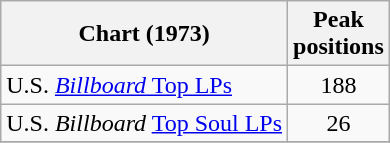<table class="wikitable">
<tr>
<th>Chart (1973)</th>
<th>Peak<br>positions</th>
</tr>
<tr>
<td>U.S. <a href='#'><em>Billboard</em> Top LPs</a></td>
<td align="center">188</td>
</tr>
<tr>
<td>U.S. <em>Billboard</em> <a href='#'>Top Soul LPs</a></td>
<td align="center">26</td>
</tr>
<tr>
</tr>
</table>
